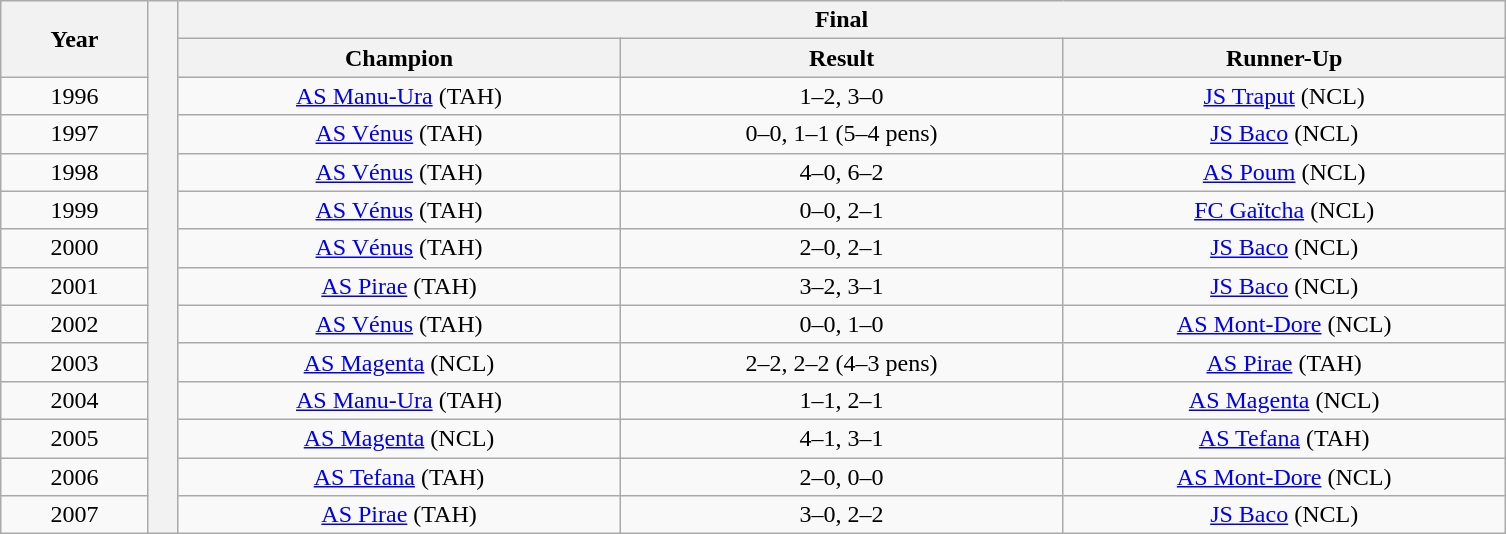<table class="wikitable" style="text-align:center">
<tr>
<th rowspan=2 width=5%>Year</th>
<th width=1% rowspan=95 bgcolor=ffffff></th>
<th colspan=3>Final</th>
</tr>
<tr bgcolor=#EFEFEF>
<th width=15%>Champion</th>
<th width=15%>Result</th>
<th width=15%>Runner-Up</th>
</tr>
<tr>
<td>1996</td>
<td><a href='#'>AS Manu-Ura</a> (TAH)</td>
<td>1–2, 3–0</td>
<td><a href='#'>JS Traput</a> (NCL)</td>
</tr>
<tr>
<td>1997</td>
<td><a href='#'>AS Vénus</a> (TAH)</td>
<td>0–0, 1–1 (5–4 pens)</td>
<td><a href='#'>JS Baco</a> (NCL)</td>
</tr>
<tr>
<td>1998</td>
<td><a href='#'>AS Vénus</a> (TAH)</td>
<td>4–0, 6–2</td>
<td><a href='#'>AS Poum</a> (NCL)</td>
</tr>
<tr>
<td>1999</td>
<td><a href='#'>AS Vénus</a> (TAH)</td>
<td>0–0, 2–1</td>
<td><a href='#'>FC Gaïtcha</a> (NCL)</td>
</tr>
<tr>
<td>2000</td>
<td><a href='#'>AS Vénus</a> (TAH)</td>
<td>2–0, 2–1</td>
<td><a href='#'>JS Baco</a> (NCL)</td>
</tr>
<tr>
<td>2001</td>
<td><a href='#'>AS Pirae</a> (TAH)</td>
<td>3–2, 3–1</td>
<td><a href='#'>JS Baco</a> (NCL)</td>
</tr>
<tr>
<td>2002</td>
<td><a href='#'>AS Vénus</a> (TAH)</td>
<td>0–0, 1–0</td>
<td><a href='#'>AS Mont-Dore</a> (NCL)</td>
</tr>
<tr>
<td>2003</td>
<td><a href='#'>AS Magenta</a> (NCL)</td>
<td>2–2, 2–2 (4–3 pens)</td>
<td><a href='#'>AS Pirae</a> (TAH)</td>
</tr>
<tr>
<td>2004</td>
<td><a href='#'>AS Manu-Ura</a> (TAH)</td>
<td>1–1, 2–1</td>
<td><a href='#'>AS Magenta</a> (NCL)</td>
</tr>
<tr>
<td>2005</td>
<td><a href='#'>AS Magenta</a> (NCL)</td>
<td>4–1, 3–1</td>
<td><a href='#'>AS Tefana</a> (TAH)</td>
</tr>
<tr>
<td>2006</td>
<td><a href='#'>AS Tefana</a> (TAH)</td>
<td>2–0, 0–0</td>
<td><a href='#'>AS Mont-Dore</a> (NCL)</td>
</tr>
<tr>
<td>2007</td>
<td><a href='#'>AS Pirae</a> (TAH)</td>
<td>3–0, 2–2</td>
<td><a href='#'>JS Baco</a> (NCL)</td>
</tr>
</table>
